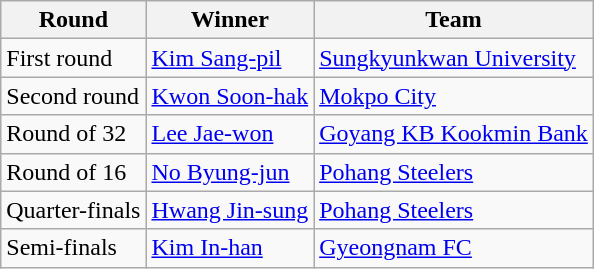<table class="wikitable">
<tr>
<th>Round</th>
<th>Winner</th>
<th>Team</th>
</tr>
<tr>
<td>First round</td>
<td> <a href='#'>Kim Sang-pil</a></td>
<td><a href='#'>Sungkyunkwan University</a></td>
</tr>
<tr>
<td>Second round</td>
<td> <a href='#'>Kwon Soon-hak</a></td>
<td><a href='#'>Mokpo City</a></td>
</tr>
<tr>
<td>Round of 32</td>
<td> <a href='#'>Lee Jae-won</a></td>
<td><a href='#'>Goyang KB Kookmin Bank</a></td>
</tr>
<tr>
<td>Round of 16</td>
<td> <a href='#'>No Byung-jun</a></td>
<td><a href='#'>Pohang Steelers</a></td>
</tr>
<tr>
<td>Quarter-finals</td>
<td> <a href='#'>Hwang Jin-sung</a></td>
<td><a href='#'>Pohang Steelers</a></td>
</tr>
<tr>
<td>Semi-finals</td>
<td> <a href='#'>Kim In-han</a></td>
<td><a href='#'>Gyeongnam FC</a></td>
</tr>
</table>
